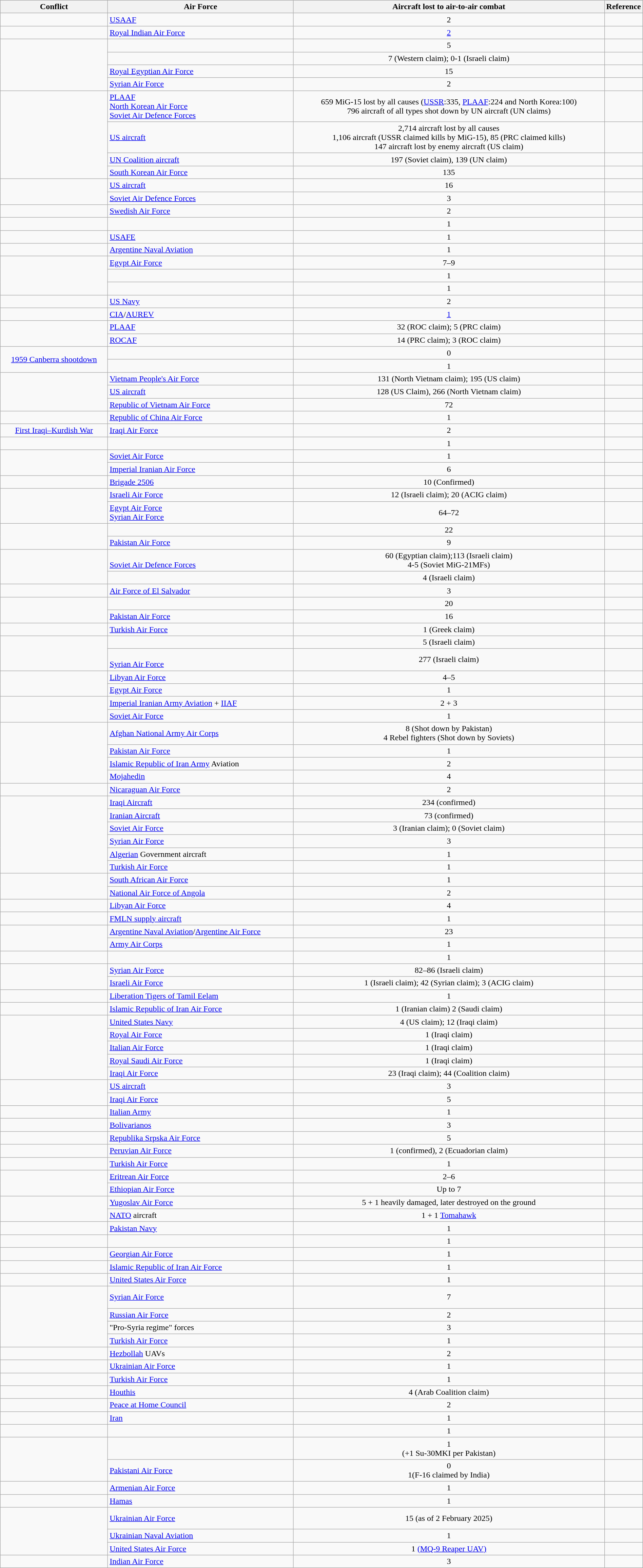<table class="wikitable sortable" style="width:100%;">
<tr>
<th>Conflict</th>
<th>Air Force</th>
<th>Aircraft lost to air-to-air combat</th>
<th style="width:5%;" class="unsortable">Reference</th>
</tr>
<tr style="text-align:center;">
<td></td>
<td align=left> <a href='#'>USAAF</a></td>
<td>2</td>
<td></td>
</tr>
<tr style="text-align:center;">
<td></td>
<td align=left> <a href='#'>Royal Indian Air Force</a></td>
<td><a href='#'>2</a></td>
<td></td>
</tr>
<tr style="text-align:center;">
<td rowspan="4"></td>
<td align=left></td>
<td>5</td>
<td></td>
</tr>
<tr style="text-align:center;">
<td align=left></td>
<td>7 (Western claim); 0-1 (Israeli claim)</td>
<td></td>
</tr>
<tr style="text-align:center;">
<td align=left> <a href='#'>Royal Egyptian Air Force</a></td>
<td>15</td>
<td></td>
</tr>
<tr style="text-align:center;">
<td align=left> <a href='#'>Syrian Air Force</a></td>
<td>2</td>
<td></td>
</tr>
<tr style="text-align:center;">
<td rowspan="4"></td>
<td align=left> <a href='#'>PLAAF</a> <br>  <a href='#'>North Korean Air Force</a> <br>  <a href='#'>Soviet Air Defence Forces</a></td>
<td>659 MiG-15 lost by all causes (<a href='#'>USSR</a>:335, <a href='#'>PLAAF</a>:224 and North Korea:100)<br> 796 aircraft of all types shot down by UN aircraft (UN claims)</td>
<td></td>
</tr>
<tr style="text-align:center;">
<td align=left> <a href='#'>US aircraft</a></td>
<td>2,714 aircraft lost by all causes <br> 1,106 aircraft (USSR claimed kills by MiG-15), 85 (PRC claimed kills)<br>147 aircraft lost by enemy aircraft (US claim)</td>
<td></td>
</tr>
<tr style="text-align:center;">
<td align=left> <a href='#'>UN Coalition aircraft</a></td>
<td>197 (Soviet claim), 139 (UN claim)</td>
<td></td>
</tr>
<tr style="text-align:center;">
<td align=left> <a href='#'>South Korean Air Force</a></td>
<td>135</td>
<td></td>
</tr>
<tr style="text-align:center;">
<td rowspan="2"></td>
<td align=left> <a href='#'>US aircraft</a></td>
<td>16</td>
<td></td>
</tr>
<tr style="text-align:center;">
<td align=left> <a href='#'>Soviet Air Defence Forces</a></td>
<td>3</td>
<td></td>
</tr>
<tr style="text-align:center;">
<td></td>
<td align=left> <a href='#'>Swedish Air Force</a></td>
<td>2</td>
<td></td>
</tr>
<tr style="text-align:center;">
<td></td>
<td align=left></td>
<td>1</td>
<td></td>
</tr>
<tr style="text-align:center;">
<td></td>
<td align=left> <a href='#'>USAFE</a></td>
<td>1</td>
<td></td>
</tr>
<tr style="text-align:center;">
<td></td>
<td align=left> <a href='#'>Argentine Naval Aviation</a></td>
<td>1</td>
<td></td>
</tr>
<tr style="text-align:center;">
<td rowspan="3"></td>
<td align=left> <a href='#'>Egypt Air Force</a></td>
<td>7–9</td>
<td></td>
</tr>
<tr style="text-align:center;">
<td align=left></td>
<td>1</td>
<td></td>
</tr>
<tr style="text-align:center;">
<td align=left></td>
<td>1</td>
<td></td>
</tr>
<tr style="text-align:center;">
<td></td>
<td align=left> <a href='#'>US Navy</a></td>
<td>2</td>
<td></td>
</tr>
<tr style="text-align:center;">
<td></td>
<td align=left> <a href='#'>CIA</a>/<a href='#'>AUREV</a></td>
<td><a href='#'>1</a></td>
<td></td>
</tr>
<tr style="text-align:center;">
<td rowspan="2"></td>
<td align=left> <a href='#'>PLAAF</a></td>
<td>32 (ROC claim); 5 (PRC claim)</td>
<td></td>
</tr>
<tr style="text-align:center;">
<td align=left> <a href='#'>ROCAF</a></td>
<td>14 (PRC claim); 3 (ROC claim)</td>
<td></td>
</tr>
<tr style="text-align:center;">
<td rowspan="2"><a href='#'>1959 Canberra shootdown</a><br></td>
<td align=left></td>
<td>0</td>
<td></td>
</tr>
<tr style="text-align:center;">
<td align=left></td>
<td>1</td>
<td></td>
</tr>
<tr style="text-align:center;">
<td rowspan="3"></td>
<td align=left> <a href='#'>Vietnam People's Air Force</a></td>
<td>131 (North Vietnam claim); 195 (US claim)</td>
<td></td>
</tr>
<tr style="text-align:center;">
<td align=left> <a href='#'>US aircraft</a></td>
<td>128 (US Claim), 266 (North Vietnam claim)</td>
<td></td>
</tr>
<tr style="text-align:center;">
<td align=left> <a href='#'>Republic of Vietnam Air Force</a></td>
<td>72</td>
<td></td>
</tr>
<tr style="text-align:center;">
<td></td>
<td align=left> <a href='#'>Republic of China Air Force</a></td>
<td>1</td>
<td></td>
</tr>
<tr style="text-align:center;">
<td><a href='#'>First Iraqi–Kurdish War</a></td>
<td align=left> <a href='#'>Iraqi Air Force</a></td>
<td>2</td>
<td></td>
</tr>
<tr style="text-align:center;">
<td></td>
<td align=left></td>
<td>1</td>
<td></td>
</tr>
<tr style="text-align:center;">
<td rowspan="2"></td>
<td align=left> <a href='#'>Soviet Air Force</a></td>
<td>1</td>
<td></td>
</tr>
<tr style="text-align:center;">
<td align=left> <a href='#'>Imperial Iranian Air Force</a></td>
<td>6</td>
<td></td>
</tr>
<tr style="text-align:center;">
<td></td>
<td align=left> <a href='#'>Brigade 2506</a></td>
<td>10 (Confirmed)</td>
<td></td>
</tr>
<tr style="text-align:center;">
<td rowspan="2"></td>
<td align=left> <a href='#'>Israeli Air Force</a></td>
<td>12 (Israeli claim); 20 (ACIG claim)</td>
<td></td>
</tr>
<tr style="text-align:center;">
<td align=left> <a href='#'>Egypt Air Force</a><br> <a href='#'>Syrian Air Force</a><br> </td>
<td>64–72</td>
<td></td>
</tr>
<tr style="text-align:center;">
<td rowspan="2"></td>
<td align=left></td>
<td>22</td>
<td></td>
</tr>
<tr style="text-align:center;">
<td align=left> <a href='#'>Pakistan Air Force</a></td>
<td>9</td>
<td></td>
</tr>
<tr style="text-align:center;">
<td rowspan="2"></td>
<td align=left><br><a href='#'>Soviet Air Defence Forces</a></td>
<td>60 (Egyptian claim);113 (Israeli claim)<br>4-5 (Soviet MiG-21MFs)</td>
<td></td>
</tr>
<tr style="text-align:center;">
<td align=left></td>
<td>4 (Israeli claim)</td>
<td></td>
</tr>
<tr style="text-align:center;">
<td></td>
<td align=left> <a href='#'>Air Force of El Salvador</a></td>
<td>3</td>
<td></td>
</tr>
<tr style="text-align:center;">
<td rowspan="2"></td>
<td align=left></td>
<td>20</td>
<td></td>
</tr>
<tr style="text-align:center;">
<td align=left> <a href='#'>Pakistan Air Force</a></td>
<td>16</td>
<td></td>
</tr>
<tr style="text-align:center;">
<td></td>
<td align=left> <a href='#'>Turkish Air Force</a></td>
<td>1 (Greek claim)</td>
<td></td>
</tr>
<tr style="text-align:center;">
<td rowspan="2"></td>
<td align=left></td>
<td>5 (Israeli claim)</td>
<td></td>
</tr>
<tr style="text-align:center;">
<td align=left><br> <a href='#'>Syrian Air Force</a></td>
<td>277 (Israeli claim)</td>
<td></td>
</tr>
<tr style="text-align:center;">
<td rowspan="2"></td>
<td align=left> <a href='#'>Libyan Air Force</a></td>
<td>4–5</td>
<td></td>
</tr>
<tr style="text-align:center;">
<td align=left> <a href='#'>Egypt Air Force</a></td>
<td>1</td>
<td></td>
</tr>
<tr style="text-align:center;">
<td rowspan="2"></td>
<td align=left> <a href='#'>Imperial Iranian Army Aviation</a> + <a href='#'>IIAF</a></td>
<td>2 + 3</td>
<td></td>
</tr>
<tr style="text-align:center;">
<td align=left> <a href='#'>Soviet Air Force</a></td>
<td>1</td>
<td></td>
</tr>
<tr style="text-align:center;">
<td rowspan="4"></td>
<td align=left> <a href='#'>Afghan National Army Air Corps</a></td>
<td>8 (Shot down by Pakistan)<br>4 Rebel fighters (Shot down by Soviets)</td>
<td></td>
</tr>
<tr style="text-align:center;">
<td align=left> <a href='#'>Pakistan Air Force</a></td>
<td>1</td>
<td></td>
</tr>
<tr style="text-align:center;">
<td align=left> <a href='#'>Islamic Republic of Iran Army</a> Aviation</td>
<td>2</td>
<td></td>
</tr>
<tr style="text-align:center;">
<td align=left> <a href='#'>Mojahedin</a></td>
<td>4</td>
<td></td>
</tr>
<tr style="text-align:center;">
<td></td>
<td align=left> <a href='#'>Nicaraguan Air Force</a></td>
<td>2</td>
<td></td>
</tr>
<tr style="text-align:center;">
<td rowspan="6"></td>
<td align=left> <a href='#'>Iraqi Aircraft</a></td>
<td>234 (confirmed)</td>
<td></td>
</tr>
<tr style="text-align:center;">
<td align=left> <a href='#'>Iranian Aircraft</a></td>
<td>73 (confirmed)</td>
<td></td>
</tr>
<tr style="text-align:center;">
<td align=left> <a href='#'>Soviet Air Force</a></td>
<td>3 (Iranian claim); 0 (Soviet claim)</td>
<td></td>
</tr>
<tr style="text-align:center;">
<td align=left> <a href='#'>Syrian Air Force</a></td>
<td>3</td>
<td></td>
</tr>
<tr style="text-align:center;">
<td align=left> <a href='#'>Algerian</a> Government aircraft</td>
<td>1</td>
<td></td>
</tr>
<tr style="text-align:center;">
<td align=left> <a href='#'>Turkish Air Force</a></td>
<td>1</td>
<td></td>
</tr>
<tr style="text-align:center;">
<td rowspan="2"></td>
<td align=left> <a href='#'>South African Air Force</a></td>
<td>1</td>
<td></td>
</tr>
<tr style="text-align:center;">
<td align=left> <a href='#'>National Air Force of Angola</a></td>
<td>2</td>
<td></td>
</tr>
<tr style="text-align:center;">
<td></td>
<td align=left> <a href='#'>Libyan Air Force</a></td>
<td>4</td>
<td></td>
</tr>
<tr style="text-align:center;">
<td></td>
<td align=left> <a href='#'>FMLN supply aircraft</a></td>
<td>1</td>
<td></td>
</tr>
<tr style="text-align:center;">
<td rowspan="2"></td>
<td align=left> <a href='#'>Argentine Naval Aviation</a>/<a href='#'>Argentine Air Force</a></td>
<td>23</td>
<td></td>
</tr>
<tr style="text-align:center;">
<td align=left> <a href='#'>Army Air Corps</a></td>
<td>1</td>
<td></td>
</tr>
<tr style="text-align:center;">
<td></td>
<td align=left></td>
<td>1</td>
<td></td>
</tr>
<tr style="text-align:center;">
<td rowspan="2"></td>
<td align=left> <a href='#'>Syrian Air Force</a></td>
<td>82–86 (Israeli claim)</td>
<td></td>
</tr>
<tr style="text-align:center;">
<td align=left> <a href='#'>Israeli Air Force</a></td>
<td>1 (Israeli claim); 42 (Syrian claim); 3 (ACIG claim)</td>
<td></td>
</tr>
<tr style="text-align:center;">
<td></td>
<td align=left> <a href='#'>Liberation Tigers of Tamil Eelam</a></td>
<td>1</td>
<td></td>
</tr>
<tr style="text-align:center;">
<td></td>
<td align=left> <a href='#'>Islamic Republic of Iran Air Force</a></td>
<td>1 (Iranian claim) 2 (Saudi claim)</td>
<td></td>
</tr>
<tr style="text-align:center;">
<td rowspan="5"></td>
<td align=left> <a href='#'>United States Navy</a></td>
<td>4 (US claim); 12 (Iraqi claim)</td>
<td></td>
</tr>
<tr style="text-align:center;">
<td align=left> <a href='#'>Royal Air Force</a></td>
<td>1 (Iraqi claim)</td>
<td></td>
</tr>
<tr style="text-align:center;">
<td align=left> <a href='#'>Italian Air Force</a></td>
<td>1 (Iraqi claim)</td>
<td></td>
</tr>
<tr style="text-align:center;">
<td align=left> <a href='#'>Royal Saudi Air Force</a></td>
<td>1 (Iraqi claim)</td>
<td></td>
</tr>
<tr style="text-align:center;">
<td align=left> <a href='#'>Iraqi Air Force</a></td>
<td>23 (Iraqi claim); 44 (Coalition claim)</td>
<td></td>
</tr>
<tr style="text-align:center;">
<td rowspan="2"></td>
<td align=left> <a href='#'>US aircraft</a></td>
<td>3</td>
<td></td>
</tr>
<tr style="text-align:center;">
<td align=left> <a href='#'>Iraqi Air Force</a></td>
<td>5</td>
<td></td>
</tr>
<tr style="text-align:center;">
<td></td>
<td align=left> <a href='#'>Italian Army</a></td>
<td>1</td>
<td></td>
</tr>
<tr style="text-align:center;">
<td></td>
<td align=left> <a href='#'>Bolivarianos</a></td>
<td>3</td>
<td></td>
</tr>
<tr style="text-align:center;">
<td></td>
<td align=left> <a href='#'>Republika Srpska Air Force</a></td>
<td>5</td>
<td></td>
</tr>
<tr style="text-align:center;">
<td></td>
<td align=left> <a href='#'>Peruvian Air Force</a></td>
<td>1 (confirmed), 2 (Ecuadorian claim)</td>
<td></td>
</tr>
<tr style="text-align:center;">
<td></td>
<td align=left> <a href='#'>Turkish Air Force</a></td>
<td>1</td>
<td></td>
</tr>
<tr style="text-align:center;">
<td rowspan="2"></td>
<td align=left> <a href='#'>Eritrean Air Force</a></td>
<td>2–6</td>
<td></td>
</tr>
<tr style="text-align:center;">
<td align=left> <a href='#'>Ethiopian Air Force</a></td>
<td>Up to 7</td>
<td></td>
</tr>
<tr style="text-align:center;">
<td rowspan="2"></td>
<td align=left> <a href='#'>Yugoslav Air Force</a></td>
<td>5 + 1 heavily damaged, later destroyed on the ground</td>
<td></td>
</tr>
<tr style="text-align:center;">
<td align=left> <a href='#'>NATO</a> aircraft</td>
<td>1 + 1 <a href='#'>Tomahawk</a></td>
<td></td>
</tr>
<tr style="text-align:center;">
<td></td>
<td align=left> <a href='#'>Pakistan Navy</a></td>
<td>1</td>
<td></td>
</tr>
<tr style="text-align:center;">
<td></td>
<td align=left></td>
<td>1 </td>
<td></td>
</tr>
<tr style="text-align:center;">
<td></td>
<td align=left> <a href='#'>Georgian Air Force</a></td>
<td>1</td>
<td></td>
</tr>
<tr style="text-align:center;">
<td></td>
<td align=left> <a href='#'>Islamic Republic of Iran Air Force</a></td>
<td>1</td>
<td></td>
</tr>
<tr style="text-align:center;">
<td></td>
<td align=left> <a href='#'>United States Air Force</a></td>
<td>1</td>
<td></td>
</tr>
<tr style="text-align:center;">
<td rowspan="4"></td>
<td align=left> <a href='#'>Syrian Air Force</a></td>
<td>7</td>
<td><br><br></td>
</tr>
<tr style="text-align:center;">
<td align=left> <a href='#'>Russian Air Force</a></td>
<td>2</td>
<td></td>
</tr>
<tr style="text-align:center;">
<td align=left>"Pro-Syria regime" forces</td>
<td>3</td>
<td></td>
</tr>
<tr style="text-align:center;">
<td align=left> <a href='#'>Turkish Air Force</a></td>
<td>1</td>
<td></td>
</tr>
<tr style="text-align:center;">
<td></td>
<td align=left> <a href='#'>Hezbollah</a> UAVs</td>
<td>2</td>
<td></td>
</tr>
<tr style="text-align:center;">
<td></td>
<td align=left> <a href='#'>Ukrainian Air Force</a></td>
<td>1</td>
<td></td>
</tr>
<tr style="text-align:center;">
<td></td>
<td align=left> <a href='#'>Turkish Air Force</a></td>
<td>1</td>
<td></td>
</tr>
<tr style="text-align:center;">
<td></td>
<td align=left> <a href='#'>Houthis</a></td>
<td>4 (Arab Coalition claim)</td>
<td></td>
</tr>
<tr style="text-align:center;">
<td></td>
<td align=left> <a href='#'>Peace at Home Council</a></td>
<td>2</td>
<td></td>
</tr>
<tr style="text-align:center;">
<td></td>
<td align=left> <a href='#'>Iran</a></td>
<td>1</td>
<td></td>
</tr>
<tr style="text-align:center;">
<td></td>
<td align=left></td>
<td>1</td>
<td></td>
</tr>
<tr style="text-align:center;">
<td rowspan="2"></td>
<td align=left></td>
<td>1<br>(+1 Su-30MKI per Pakistan)</td>
<td></td>
</tr>
<tr style="text-align:center;">
<td align=left> <a href='#'>Pakistani Air Force</a></td>
<td>0<br>1(F-16 claimed by India)</td>
<td></td>
</tr>
<tr style="text-align:center;">
<td></td>
<td align=left> <a href='#'>Armenian Air Force</a></td>
<td>1</td>
<td></td>
</tr>
<tr style="text-align:center;">
<td></td>
<td align=left> <a href='#'>Hamas</a></td>
<td>1</td>
<td></td>
</tr>
<tr style="text-align:center;">
<td rowspan="3"></td>
<td align=left> <a href='#'>Ukrainian Air Force</a></td>
<td>15 (as of 2 February 2025)</td>
<td><br><br></td>
</tr>
<tr style="text-align:center;">
<td align=left> <a href='#'>Ukrainian Naval Aviation</a></td>
<td>1</td>
<td></td>
</tr>
<tr style="text-align:center;">
<td align=left> <a href='#'>United States Air Force</a></td>
<td>1 <a href='#'>(MQ-9 Reaper UAV)</a></td>
<td></td>
</tr>
<tr style="text-align:center;">
<td></td>
<td align=left> <a href='#'>Indian Air Force</a></td>
<td>3</td>
<td></td>
</tr>
</table>
